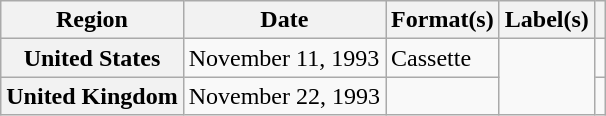<table class="wikitable plainrowheaders">
<tr>
<th scope="col">Region</th>
<th scope="col">Date</th>
<th scope="col">Format(s)</th>
<th scope="col">Label(s)</th>
<th scope="col"></th>
</tr>
<tr>
<th scope="row">United States</th>
<td>November 11, 1993</td>
<td>Cassette</td>
<td rowspan="2"></td>
<td></td>
</tr>
<tr>
<th scope="row">United Kingdom</th>
<td>November 22, 1993</td>
<td></td>
<td></td>
</tr>
</table>
